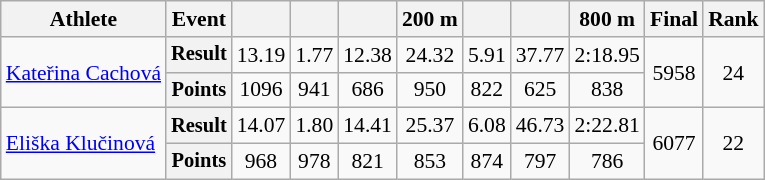<table class=wikitable style="font-size:90%;">
<tr>
<th>Athlete</th>
<th>Event</th>
<th></th>
<th></th>
<th></th>
<th>200 m</th>
<th></th>
<th></th>
<th>800 m</th>
<th>Final</th>
<th>Rank</th>
</tr>
<tr align=center>
<td rowspan=2 align=left><a href='#'>Kateřina Cachová</a></td>
<th style="font-size:95%">Result</th>
<td>13.19</td>
<td>1.77</td>
<td>12.38</td>
<td>24.32</td>
<td>5.91</td>
<td>37.77</td>
<td>2:18.95</td>
<td rowspan=2>5958</td>
<td rowspan=2>24</td>
</tr>
<tr align=center>
<th style="font-size:95%">Points</th>
<td>1096</td>
<td>941</td>
<td>686</td>
<td>950</td>
<td>822</td>
<td>625</td>
<td>838</td>
</tr>
<tr align=center>
<td rowspan=2 align=left><a href='#'>Eliška Klučinová</a></td>
<th style="font-size:95%">Result</th>
<td>14.07</td>
<td>1.80</td>
<td>14.41</td>
<td>25.37</td>
<td>6.08</td>
<td>46.73</td>
<td>2:22.81</td>
<td rowspan=2>6077</td>
<td rowspan=2>22</td>
</tr>
<tr align=center>
<th style="font-size:95%">Points</th>
<td>968</td>
<td>978</td>
<td>821</td>
<td>853</td>
<td>874</td>
<td>797</td>
<td>786</td>
</tr>
</table>
